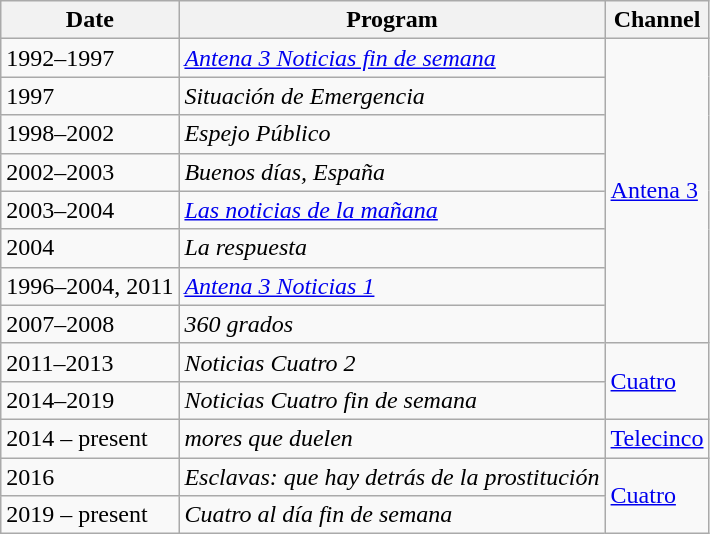<table class="wikitable" style="text-align;">
<tr>
<th>Date</th>
<th>Program</th>
<th>Channel</th>
</tr>
<tr>
<td>1992–1997</td>
<td><a href='#'><em>Antena 3 Noticias fin de semana</em></a></td>
<td rowspan="8"><a href='#'>Antena 3</a></td>
</tr>
<tr>
<td>1997</td>
<td><em>Situación de Emergencia</em></td>
</tr>
<tr>
<td>1998–2002</td>
<td><em>Espejo Público</em></td>
</tr>
<tr>
<td>2002–2003</td>
<td><em>Buenos días, España</em></td>
</tr>
<tr>
<td>2003–2004</td>
<td><a href='#'><em>Las noticias de la mañana</em></a></td>
</tr>
<tr>
<td>2004</td>
<td><em>La respuesta</em></td>
</tr>
<tr>
<td>1996–2004, 2011</td>
<td><a href='#'><em>Antena 3 Noticias 1</em></a></td>
</tr>
<tr>
<td>2007–2008</td>
<td><em>360 grados</em></td>
</tr>
<tr>
<td>2011–2013</td>
<td><em>Noticias Cuatro 2</em></td>
<td rowspan="2"><a href='#'>Cuatro</a></td>
</tr>
<tr>
<td>2014–2019</td>
<td><em>Noticias Cuatro fin de semana</em></td>
</tr>
<tr>
<td>2014 – present</td>
<td><em>mores que duelen</em></td>
<td><a href='#'>Telecinco</a></td>
</tr>
<tr>
<td>2016</td>
<td><em>Esclavas: que hay detrás de la prostitución</em></td>
<td rowspan="2"><a href='#'>Cuatro</a></td>
</tr>
<tr>
<td>2019 – present</td>
<td><em>Cuatro al día fin de semana</em></td>
</tr>
</table>
